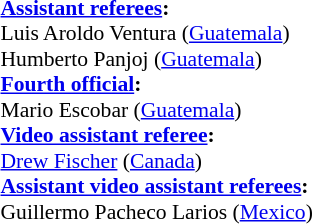<table style="width:100%; font-size:90%;">
<tr>
<td><br><strong><a href='#'>Assistant referees</a>:</strong>
<br>Luis Aroldo Ventura (<a href='#'>Guatemala</a>)
<br>Humberto Panjoj (<a href='#'>Guatemala</a>)
<br><strong><a href='#'>Fourth official</a>:</strong>
<br>Mario Escobar (<a href='#'>Guatemala</a>)
<br><strong><a href='#'>Video assistant referee</a>:</strong>
<br><a href='#'>Drew Fischer</a> (<a href='#'>Canada</a>)
<br><strong><a href='#'>Assistant video assistant referees</a>:</strong>
<br>Guillermo Pacheco Larios (<a href='#'>Mexico</a>)</td>
</tr>
</table>
